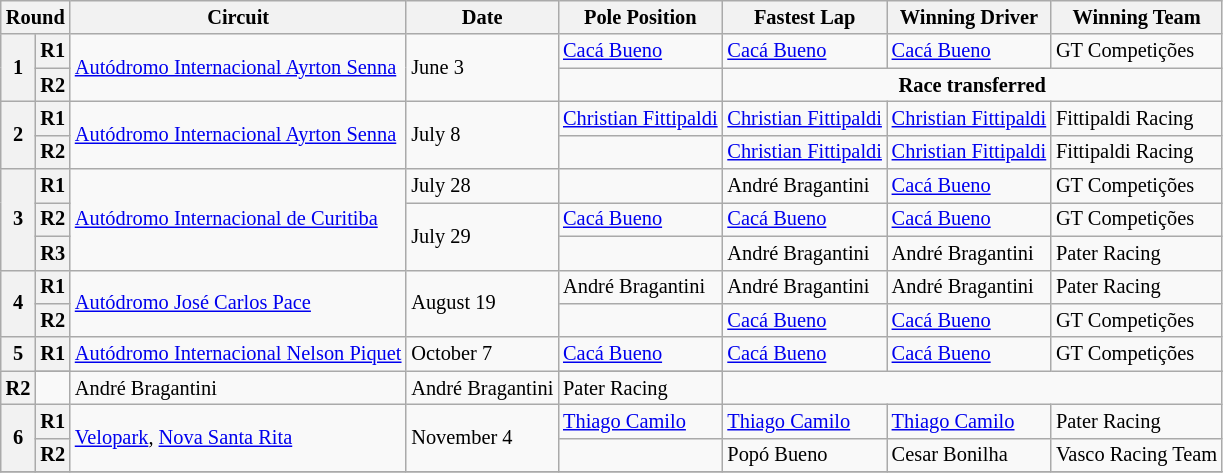<table class="wikitable" style="font-size: 85%">
<tr>
<th colspan=2>Round</th>
<th>Circuit</th>
<th>Date</th>
<th>Pole Position</th>
<th>Fastest Lap</th>
<th>Winning Driver</th>
<th>Winning Team</th>
</tr>
<tr>
<th rowspan=2>1</th>
<th>R1</th>
<td rowspan=2> <a href='#'>Autódromo Internacional Ayrton Senna</a></td>
<td rowspan=2>June 3</td>
<td> <a href='#'>Cacá Bueno</a></td>
<td> <a href='#'>Cacá Bueno</a></td>
<td> <a href='#'>Cacá Bueno</a></td>
<td>GT Competições</td>
</tr>
<tr>
<th>R2</th>
<td></td>
<td colspan=3 align=center><strong>Race transferred</strong></td>
</tr>
<tr>
<th rowspan=2>2</th>
<th>R1</th>
<td rowspan=2> <a href='#'>Autódromo Internacional Ayrton Senna</a></td>
<td rowspan=2>July 8</td>
<td> <a href='#'>Christian Fittipaldi</a></td>
<td> <a href='#'>Christian Fittipaldi</a></td>
<td> <a href='#'>Christian Fittipaldi</a></td>
<td>Fittipaldi Racing</td>
</tr>
<tr>
<th>R2</th>
<td></td>
<td> <a href='#'>Christian Fittipaldi</a></td>
<td> <a href='#'>Christian Fittipaldi</a></td>
<td>Fittipaldi Racing</td>
</tr>
<tr>
<th rowspan=3>3</th>
<th>R1</th>
<td rowspan=3> <a href='#'>Autódromo Internacional de Curitiba</a></td>
<td>July 28</td>
<td></td>
<td> André Bragantini</td>
<td> <a href='#'>Cacá Bueno</a></td>
<td>GT Competições</td>
</tr>
<tr>
<th>R2</th>
<td rowspan=2>July 29</td>
<td> <a href='#'>Cacá Bueno</a></td>
<td> <a href='#'>Cacá Bueno</a></td>
<td> <a href='#'>Cacá Bueno</a></td>
<td>GT Competições</td>
</tr>
<tr>
<th>R3</th>
<td></td>
<td> André Bragantini</td>
<td> André Bragantini</td>
<td>Pater Racing</td>
</tr>
<tr>
<th rowspan=2>4</th>
<th>R1</th>
<td rowspan=2> <a href='#'>Autódromo José Carlos Pace</a></td>
<td rowspan=2>August 19</td>
<td> André Bragantini</td>
<td> André Bragantini</td>
<td> André Bragantini</td>
<td>Pater Racing</td>
</tr>
<tr>
<th>R2</th>
<td></td>
<td> <a href='#'>Cacá Bueno</a></td>
<td> <a href='#'>Cacá Bueno</a></td>
<td>GT Competições</td>
</tr>
<tr>
<th rowspan=2>5</th>
<th>R1</th>
<td rowspan=2> <a href='#'>Autódromo Internacional Nelson Piquet</a></td>
<td rowspan=2>October 7</td>
<td> <a href='#'>Cacá Bueno</a></td>
<td> <a href='#'>Cacá Bueno</a></td>
<td> <a href='#'>Cacá Bueno</a></td>
<td>GT Competições</td>
</tr>
<tr>
</tr>
<tr>
<th>R2</th>
<td></td>
<td> André Bragantini</td>
<td> André Bragantini</td>
<td>Pater Racing</td>
</tr>
<tr>
<th rowspan=2>6</th>
<th>R1</th>
<td rowspan=2> <a href='#'>Velopark</a>, <a href='#'>Nova Santa Rita</a></td>
<td rowspan=2>November 4</td>
<td> <a href='#'>Thiago Camilo</a></td>
<td> <a href='#'>Thiago Camilo</a></td>
<td> <a href='#'>Thiago Camilo</a></td>
<td>Pater Racing</td>
</tr>
<tr>
<th>R2</th>
<td></td>
<td> Popó Bueno</td>
<td> Cesar Bonilha</td>
<td>Vasco Racing Team</td>
</tr>
<tr>
</tr>
</table>
